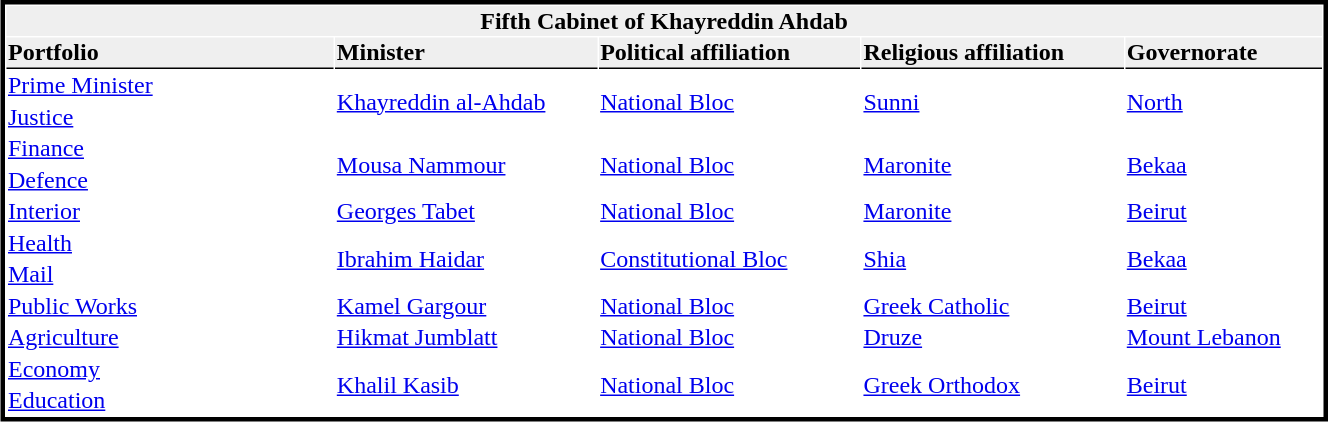<table cellspacing="1" cellpadding="1" align="center" border="0" width="70%" style="margin:3px; border:3px solid;">
<tr>
<td colspan="5" style="text-align:center; background:#efefef"><strong>Fifth Cabinet of Khayreddin Ahdab</strong></td>
</tr>
<tr>
<td width="25%" style="border-bottom:1px solid; background:#efefef;"><strong>Portfolio</strong></td>
<td width="20%" style="border-bottom:1px solid; background:#efefef;"><strong>Minister</strong></td>
<td width="20%" style="border-bottom:1px solid; background:#efefef;"><strong>Political affiliation</strong></td>
<td width="20%" style="border-bottom:1px solid; background:#efefef;"><strong>Religious affiliation</strong></td>
<td width="15%" style="border-bottom:1px solid; background:#efefef;"><strong>Governorate</strong></td>
</tr>
<tr>
<td><a href='#'>Prime Minister</a></td>
<td rowspan="2"><a href='#'>Khayreddin al-Ahdab</a></td>
<td rowspan="2"> <a href='#'>National Bloc</a></td>
<td rowspan="2"><a href='#'>Sunni</a></td>
<td rowspan="2"><a href='#'>North</a></td>
</tr>
<tr>
<td><a href='#'>Justice</a></td>
</tr>
<tr>
<td><a href='#'>Finance</a></td>
<td rowspan="2"><a href='#'>Mousa Nammour</a></td>
<td rowspan="2"> <a href='#'>National Bloc</a></td>
<td rowspan="2"><a href='#'>Maronite</a></td>
<td rowspan="2"><a href='#'>Bekaa</a></td>
</tr>
<tr>
<td><a href='#'>Defence</a></td>
</tr>
<tr>
<td><a href='#'>Interior</a></td>
<td><a href='#'>Georges Tabet</a></td>
<td> <a href='#'>National Bloc</a></td>
<td><a href='#'>Maronite</a></td>
<td><a href='#'>Beirut</a></td>
</tr>
<tr>
<td><a href='#'>Health</a></td>
<td rowspan="2"><a href='#'>Ibrahim Haidar</a></td>
<td rowspan="2"> <a href='#'>Constitutional Bloc</a></td>
<td rowspan="2"><a href='#'>Shia</a></td>
<td rowspan="2"><a href='#'>Bekaa</a></td>
</tr>
<tr>
<td><a href='#'>Mail</a></td>
</tr>
<tr>
<td><a href='#'>Public Works</a></td>
<td><a href='#'>Kamel Gargour</a></td>
<td> <a href='#'>National Bloc</a></td>
<td><a href='#'>Greek Catholic</a></td>
<td><a href='#'>Beirut</a></td>
</tr>
<tr>
<td><a href='#'>Agriculture</a></td>
<td><a href='#'>Hikmat Jumblatt</a></td>
<td> <a href='#'>National Bloc</a></td>
<td><a href='#'>Druze</a></td>
<td><a href='#'>Mount Lebanon</a></td>
</tr>
<tr>
<td><a href='#'>Economy</a></td>
<td rowspan="2"><a href='#'>Khalil Kasib</a></td>
<td rowspan="2"> <a href='#'>National Bloc</a></td>
<td rowspan="2"><a href='#'>Greek Orthodox</a></td>
<td rowspan="2"><a href='#'>Beirut</a></td>
</tr>
<tr>
<td><a href='#'>Education</a></td>
</tr>
</table>
